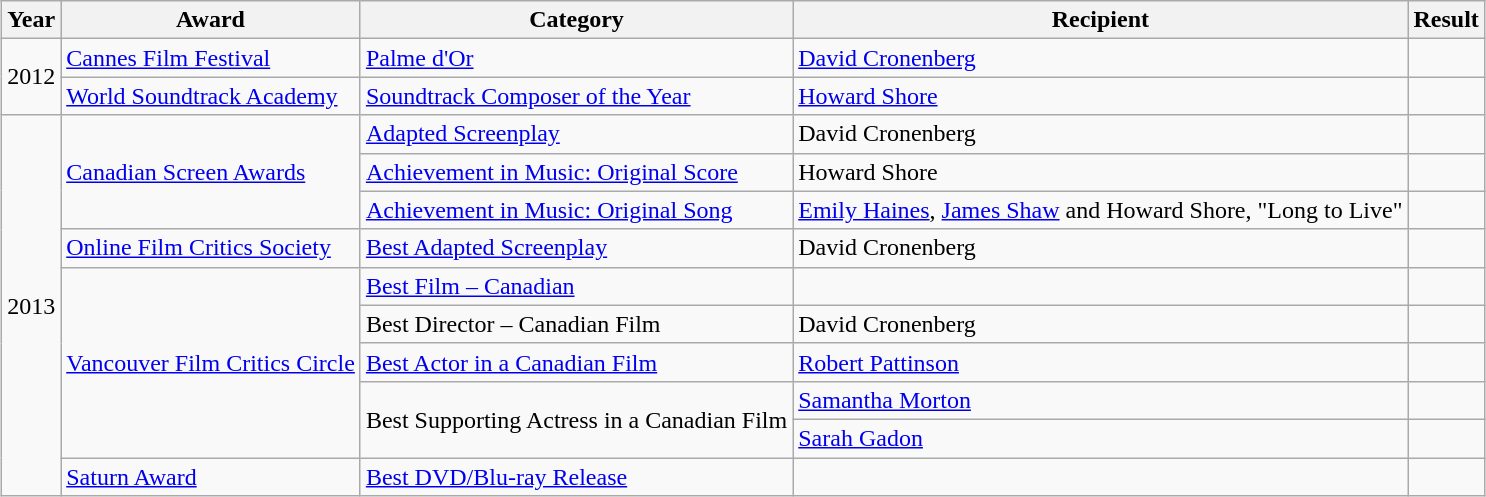<table class="wikitable sortable" style="margin:1em auto;">
<tr>
<th>Year</th>
<th>Award</th>
<th>Category</th>
<th>Recipient</th>
<th>Result</th>
</tr>
<tr>
<td rowspan="2">2012</td>
<td><a href='#'>Cannes Film Festival</a></td>
<td><a href='#'>Palme d'Or</a></td>
<td><a href='#'>David Cronenberg</a></td>
<td></td>
</tr>
<tr>
<td><a href='#'>World Soundtrack Academy</a></td>
<td><a href='#'>Soundtrack Composer of the Year</a></td>
<td><a href='#'>Howard Shore</a></td>
<td></td>
</tr>
<tr>
<td rowspan="10">2013</td>
<td rowspan="3"><a href='#'>Canadian Screen Awards</a></td>
<td><a href='#'>Adapted Screenplay</a></td>
<td>David Cronenberg</td>
<td></td>
</tr>
<tr>
<td><a href='#'>Achievement in Music: Original Score</a></td>
<td>Howard Shore</td>
<td></td>
</tr>
<tr>
<td><a href='#'>Achievement in Music: Original Song</a></td>
<td><a href='#'>Emily Haines</a>, <a href='#'>James Shaw</a> and Howard Shore, "Long to Live"</td>
<td></td>
</tr>
<tr>
<td><a href='#'>Online Film Critics Society</a></td>
<td><a href='#'>Best Adapted Screenplay</a></td>
<td>David Cronenberg</td>
<td></td>
</tr>
<tr>
<td rowspan="5"><a href='#'>Vancouver Film Critics Circle</a></td>
<td><a href='#'>Best Film – Canadian</a></td>
<td></td>
<td></td>
</tr>
<tr>
<td>Best Director – Canadian Film</td>
<td>David Cronenberg</td>
<td></td>
</tr>
<tr>
<td><a href='#'>Best Actor in a Canadian Film</a></td>
<td><a href='#'>Robert Pattinson</a></td>
<td></td>
</tr>
<tr>
<td rowspan=2>Best Supporting Actress in a Canadian Film</td>
<td><a href='#'>Samantha Morton</a></td>
<td></td>
</tr>
<tr>
<td><a href='#'>Sarah Gadon</a></td>
<td></td>
</tr>
<tr>
<td><a href='#'>Saturn Award</a></td>
<td><a href='#'>Best DVD/Blu-ray Release</a></td>
<td></td>
<td></td>
</tr>
</table>
